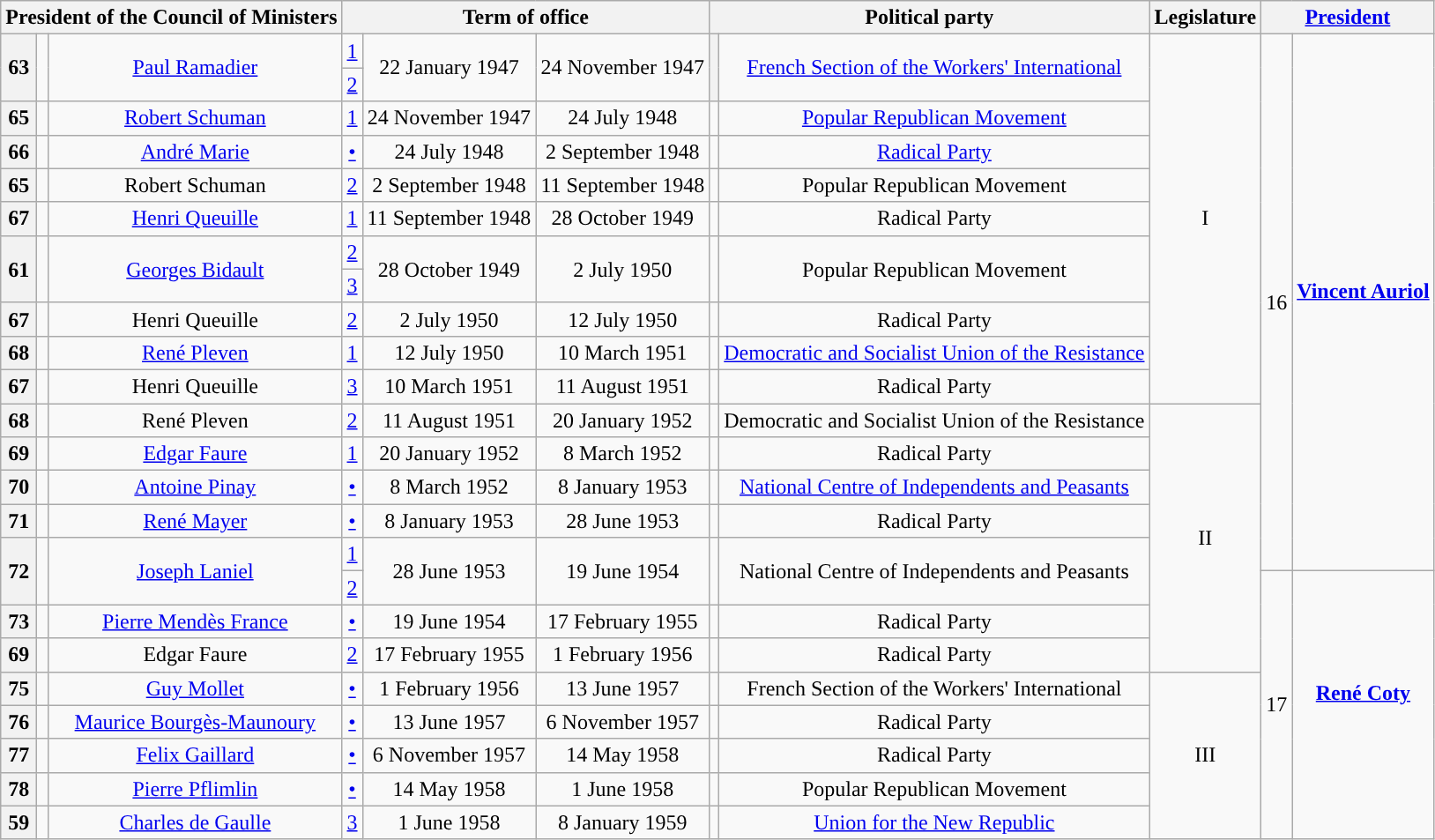<table class="wikitable" style="text-align:center">
<tr>
<th colspan=3>President of the Council of Ministers<br></th>
<th colspan=3>Term of office</th>
<th colspan=2>Political party<br></th>
<th>Legislature<br></th>
<th colspan=2><a href='#'>President</a><br></th>
</tr>
<tr>
<th rowspan=2>63</th>
<td rowspan=2></td>
<td rowspan=2><a href='#'>Paul Ramadier</a><br></td>
<td><a href='#'>1</a></td>
<td rowspan=2>22 January 1947</td>
<td rowspan=2>24 November 1947</td>
<th rowspan=2 style="background:"></th>
<td rowspan=2><a href='#'>French Section of the Workers' International</a><br></td>
<td rowspan=11>I </td>
<td rowspan=16 style="background:">16</td>
<td rowspan=16><strong><a href='#'>Vincent Auriol</a></strong><br><br></td>
</tr>
<tr>
<td><a href='#'>2</a></td>
</tr>
<tr>
<th>65</th>
<td></td>
<td><a href='#'>Robert Schuman</a><br></td>
<td><a href='#'>1</a></td>
<td>24 November 1947</td>
<td>24 July 1948</td>
<td style="background:"></td>
<td><a href='#'>Popular Republican Movement</a><br></td>
</tr>
<tr>
<th>66</th>
<td></td>
<td><a href='#'>André Marie</a><br></td>
<td><a href='#'>•</a></td>
<td>24 July 1948</td>
<td>2 September 1948</td>
<td style="background:"></td>
<td><a href='#'>Radical Party</a><br></td>
</tr>
<tr>
<th>65</th>
<td></td>
<td>Robert Schuman<br></td>
<td><a href='#'>2</a></td>
<td>2 September 1948</td>
<td>11 September 1948</td>
<td style="background:"></td>
<td>Popular Republican Movement<br></td>
</tr>
<tr>
<th>67</th>
<td></td>
<td><a href='#'>Henri Queuille</a><br></td>
<td><a href='#'>1</a></td>
<td>11 September 1948</td>
<td>28 October 1949</td>
<td style="background:"></td>
<td>Radical Party<br></td>
</tr>
<tr>
<th rowspan=2>61</th>
<td rowspan=2></td>
<td rowspan=2><a href='#'>Georges Bidault</a><br></td>
<td><a href='#'>2</a></td>
<td rowspan=2>28 October 1949</td>
<td rowspan=2>2 July 1950</td>
<td rowspan=2 style="background:"></td>
<td rowspan=2>Popular Republican Movement<br></td>
</tr>
<tr>
<td><a href='#'>3</a></td>
</tr>
<tr>
<th>67</th>
<td></td>
<td>Henri Queuille<br></td>
<td><a href='#'>2</a></td>
<td>2 July 1950</td>
<td>12 July 1950</td>
<td style="background:"></td>
<td>Radical Party<br></td>
</tr>
<tr>
<th>68</th>
<td></td>
<td><a href='#'>René Pleven</a><br></td>
<td><a href='#'>1</a></td>
<td>12 July 1950</td>
<td>10 March 1951</td>
<td style="background:"></td>
<td><a href='#'>Democratic and Socialist Union of the Resistance</a><br></td>
</tr>
<tr>
<th>67</th>
<td></td>
<td>Henri Queuille<br></td>
<td><a href='#'>3</a></td>
<td>10 March 1951</td>
<td>11 August 1951</td>
<td style="background:"></td>
<td>Radical Party<br></td>
</tr>
<tr>
<th>68</th>
<td></td>
<td>René Pleven<br></td>
<td><a href='#'>2</a></td>
<td>11 August 1951</td>
<td>20 January 1952</td>
<td style="background:"></td>
<td>Democratic and Socialist Union of the Resistance<br></td>
<td rowspan=8>II </td>
</tr>
<tr>
<th>69</th>
<td></td>
<td><a href='#'>Edgar Faure</a><br></td>
<td><a href='#'>1</a></td>
<td>20 January 1952</td>
<td>8 March 1952</td>
<td style="background:"></td>
<td>Radical Party</td>
</tr>
<tr>
<th>70</th>
<td></td>
<td><a href='#'>Antoine Pinay</a><br></td>
<td><a href='#'>•</a></td>
<td>8 March 1952</td>
<td>8 January 1953</td>
<td style="background:"></td>
<td><a href='#'>National Centre of Independents and Peasants</a></td>
</tr>
<tr>
<th>71</th>
<td></td>
<td><a href='#'>René Mayer</a><br></td>
<td><a href='#'>•</a></td>
<td>8 January 1953</td>
<td>28 June 1953</td>
<td style="background:"></td>
<td>Radical Party</td>
</tr>
<tr>
<th rowspan=2>72</th>
<td rowspan=2></td>
<td rowspan=2><a href='#'>Joseph Laniel</a><br></td>
<td><a href='#'>1</a></td>
<td rowspan=2>28 June 1953</td>
<td rowspan=2>19 June 1954</td>
<td rowspan=2 style="background:"></td>
<td rowspan=2>National Centre of Independents and Peasants</td>
</tr>
<tr>
<td><a href='#'>2</a></td>
<td rowspan=9 style="background:">17</td>
<td rowspan=9><strong><a href='#'>René Coty</a></strong><br><br></td>
</tr>
<tr>
<th>73</th>
<td></td>
<td><a href='#'>Pierre Mendès France</a><br></td>
<td><a href='#'>•</a></td>
<td>19 June 1954</td>
<td>17 February 1955</td>
<td style="background:"></td>
<td>Radical Party</td>
</tr>
<tr>
<th>69</th>
<td></td>
<td>Edgar Faure<br></td>
<td><a href='#'>2</a></td>
<td>17 February 1955</td>
<td>1 February 1956</td>
<td style="background:"></td>
<td>Radical Party</td>
</tr>
<tr>
<th>75</th>
<td></td>
<td><a href='#'>Guy Mollet</a><br></td>
<td><a href='#'>•</a></td>
<td>1 February 1956</td>
<td>13 June 1957</td>
<td style="background:"></td>
<td>French Section of the Workers' International<br></td>
<td rowspan=5>III </td>
</tr>
<tr>
<th>76</th>
<td></td>
<td><a href='#'>Maurice Bourgès-Maunoury</a><br></td>
<td><a href='#'>•</a></td>
<td>13 June 1957</td>
<td>6 November 1957</td>
<td style="background:"></td>
<td>Radical Party<br></td>
</tr>
<tr>
<th>77</th>
<td></td>
<td><a href='#'>Felix Gaillard</a><br></td>
<td><a href='#'>•</a></td>
<td>6 November 1957</td>
<td>14 May 1958</td>
<td style="background:"></td>
<td>Radical Party<br></td>
</tr>
<tr>
<th>78</th>
<td></td>
<td><a href='#'>Pierre Pflimlin</a><br></td>
<td><a href='#'>•</a></td>
<td>14 May 1958</td>
<td>1 June 1958</td>
<td style="background:"></td>
<td>Popular Republican Movement</td>
</tr>
<tr>
<th>59</th>
<td></td>
<td><a href='#'>Charles de Gaulle</a><br></td>
<td><a href='#'>3</a></td>
<td>1 June 1958</td>
<td>8 January 1959</td>
<td style="background:"></td>
<td><a href='#'>Union for the New Republic</a></td>
</tr>
</table>
